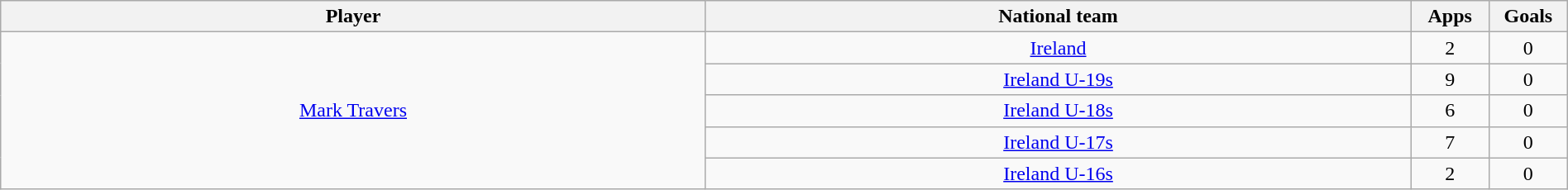<table class="wikitable" style="text-align:center" width=100%>
<tr>
<th width=45%>Player</th>
<th width=45%>National team</th>
<th width=5%>Apps</th>
<th width=5%>Goals</th>
</tr>
<tr>
<td rowspan="5"> <a href='#'>Mark Travers</a></td>
<td><a href='#'>Ireland</a></td>
<td>2</td>
<td>0</td>
</tr>
<tr>
<td><a href='#'>Ireland U-19s</a></td>
<td>9</td>
<td>0</td>
</tr>
<tr>
<td><a href='#'>Ireland U-18s</a></td>
<td>6</td>
<td>0</td>
</tr>
<tr>
<td><a href='#'>Ireland U-17s</a></td>
<td>7</td>
<td>0</td>
</tr>
<tr>
<td><a href='#'>Ireland U-16s</a></td>
<td>2</td>
<td>0</td>
</tr>
</table>
